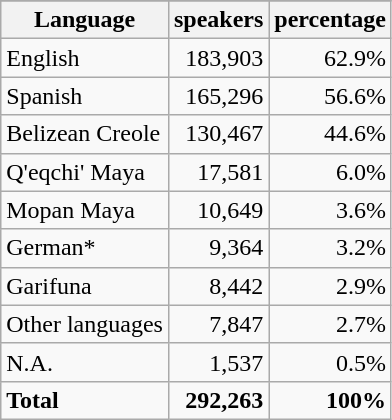<table class="wikitable sortable">
<tr>
</tr>
<tr class="hintergrundfarbe5">
<th>Language</th>
<th>speakers</th>
<th>percentage</th>
</tr>
<tr>
<td>English</td>
<td align="right">183,903</td>
<td align="right">62.9%</td>
</tr>
<tr>
<td>Spanish</td>
<td align="right">165,296</td>
<td align="right">56.6%</td>
</tr>
<tr>
<td>Belizean Creole</td>
<td align="right">130,467</td>
<td align="right">44.6%</td>
</tr>
<tr>
<td>Q'eqchi' Maya</td>
<td align="right">17,581</td>
<td align="right">6.0%</td>
</tr>
<tr>
<td>Mopan Maya</td>
<td align="right">10,649</td>
<td align="right">3.6%</td>
</tr>
<tr>
<td>German*</td>
<td align="right">9,364</td>
<td align="right">3.2%</td>
</tr>
<tr>
<td>Garifuna</td>
<td align="right">8,442</td>
<td align="right">2.9%</td>
</tr>
<tr>
<td>Other languages</td>
<td align="right">7,847</td>
<td align="right">2.7%</td>
</tr>
<tr>
<td>N.A.</td>
<td align="right">1,537</td>
<td align="right">0.5%</td>
</tr>
<tr>
<td><strong>Total </strong></td>
<td align="right"><strong>292,263</strong></td>
<td align="right"><strong>100%</strong></td>
</tr>
</table>
